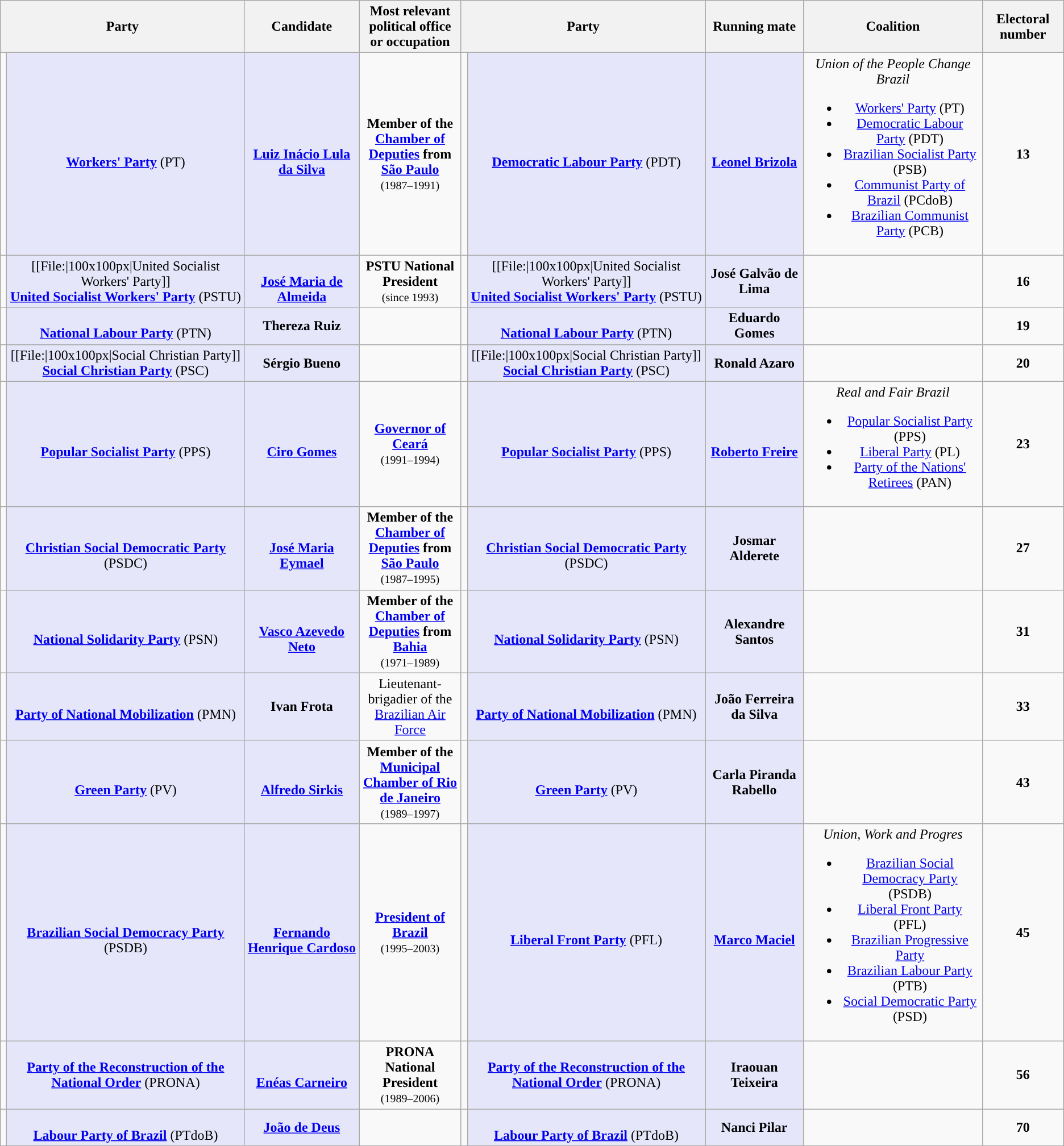<table class="wikitable" style="text-align:center">
<tr>
<th colspan="2">Party</th>
<th>Candidate</th>
<th style="max-width:10em">Most relevant political office or occupation</th>
<th colspan="2">Party</th>
<th>Running mate</th>
<th>Coalition</th>
<th>Electoral number</th>
</tr>
<tr>
<td style="background:"></td>
<td style="background:lavender;" max-width:150px><br><strong><a href='#'>Workers' Party</a></strong> (PT)</td>
<td style="background:lavender;" max-width:150px><br><strong><a href='#'>Luiz Inácio Lula da Silva</a></strong></td>
<td style="max-width:10em"><strong>Member of the <a href='#'>Chamber of Deputies</a> from <a href='#'>São Paulo</a></strong><br><small>(1987–1991)</small></td>
<td style="background:"></td>
<td style="background:lavender;" max-width:150px><br><strong><a href='#'>Democratic Labour Party</a></strong> (PDT)</td>
<td style="background:lavender;" max-width:150px><br><strong><a href='#'>Leonel Brizola</a></strong></td>
<td><em>Union of the People Change Brazil</em><br><ul><li><a href='#'>Workers' Party</a> (PT)</li><li><a href='#'>Democratic Labour Party</a> (PDT)</li><li><a href='#'>Brazilian Socialist Party</a> (PSB)</li><li><a href='#'>Communist Party of Brazil</a> (PCdoB)</li><li><a href='#'>Brazilian Communist Party</a> (PCB)</li></ul></td>
<td><strong>13</strong></td>
</tr>
<tr>
<td style="background:"></td>
<td style="background:lavender;" max-width:150px>[[File:|100x100px|United Socialist Workers' Party]]<br><strong><a href='#'>United Socialist Workers' Party</a></strong> (PSTU)</td>
<td style="background:lavender;" max-width:150px><br><strong><a href='#'>José Maria de Almeida</a></strong></td>
<td style="max-width:10em"><strong>PSTU National President</strong><br><small>(since 1993)</small></td>
<td style="background:"></td>
<td style="background:lavender;" max-width:150px>[[File:|100x100px|United Socialist Workers' Party]]<br><strong><a href='#'>United Socialist Workers' Party</a></strong> (PSTU)</td>
<td style="background:lavender;" max-width:150px><strong>José Galvão de Lima</strong></td>
<td></td>
<td><strong>16</strong></td>
</tr>
<tr>
<td style="background:"></td>
<td style="background:lavender;" max-width:150px><br><strong><a href='#'>National Labour Party</a></strong> (PTN)</td>
<td style="background:lavender;" max-width:150px><strong>Thereza Ruiz</strong></td>
<td style="max-width:10em"></td>
<td style="background:"></td>
<td style="background:lavender;" max-width:150px><br><strong><a href='#'>National Labour Party</a></strong> (PTN)</td>
<td style="background:lavender;" max-width:150px><strong>Eduardo Gomes</strong></td>
<td></td>
<td><strong>19</strong></td>
</tr>
<tr>
<td style="background:"></td>
<td style="background:lavender;" max-width:150px>[[File:|100x100px|Social Christian Party]]<br><strong><a href='#'>Social Christian Party</a></strong> (PSC)</td>
<td style="background:lavender;" max-width:150px><strong>Sérgio Bueno</strong></td>
<td style="max-width:10em"></td>
<td style="background:"></td>
<td style="background:lavender;" max-width:150px>[[File:|100x100px|Social Christian Party]]<br><strong><a href='#'>Social Christian Party</a></strong> (PSC)</td>
<td style="background:lavender;" max-width:150px><strong>Ronald Azaro</strong></td>
<td></td>
<td><strong>20</strong></td>
</tr>
<tr>
<td style="background:"></td>
<td style="background:lavender;" max-width:150px><br><strong><a href='#'>Popular Socialist Party</a></strong> (PPS)</td>
<td style="background:lavender;" max-width:150px><br><strong><a href='#'>Ciro Gomes</a></strong></td>
<td style="max-width:10em"><strong><a href='#'>Governor of Ceará</a></strong><br><small>(1991–1994)</small></td>
<td style="background:"></td>
<td style="background:lavender;" max-width:150px><br><strong><a href='#'>Popular Socialist Party</a></strong> (PPS)</td>
<td style="background:lavender;" max-width:150px><br><strong><a href='#'>Roberto Freire</a></strong></td>
<td><em>Real and Fair Brazil</em><br><ul><li><a href='#'>Popular Socialist Party</a> (PPS)</li><li><a href='#'>Liberal Party</a> (PL)</li><li><a href='#'>Party of the Nations' Retirees</a> (PAN)</li></ul></td>
<td><strong>23</strong></td>
</tr>
<tr>
<td style="background:"></td>
<td style="background:lavender;" max-width:150px><br><strong><a href='#'>Christian Social Democratic Party</a></strong> (PSDC)</td>
<td style="background:lavender;" max-width:150px><br><strong><a href='#'>José Maria Eymael</a></strong></td>
<td style="max-width:10em"><strong>Member of the <a href='#'>Chamber of Deputies</a> from <a href='#'>São Paulo</a></strong><br><small>(1987–1995)</small></td>
<td style="background:"></td>
<td style="background:lavender;" max-width:150px><br><strong><a href='#'>Christian Social Democratic Party</a></strong> (PSDC)</td>
<td style="background:lavender;" max-width:150px><strong>Josmar Alderete</strong></td>
<td></td>
<td><strong>27</strong></td>
</tr>
<tr>
<td style="background:"></td>
<td style="background:lavender;" max-width:150px><br><strong><a href='#'>National Solidarity Party</a></strong> (PSN)</td>
<td style="background:lavender;" max-width:150px><br><strong><a href='#'>Vasco Azevedo Neto</a></strong></td>
<td style="max-width:10em"><strong>Member of the <a href='#'>Chamber of Deputies</a> from <a href='#'>Bahia</a></strong><br><small>(1971–1989)</small></td>
<td style="background:"></td>
<td style="background:lavender;" max-width:150px><br><strong><a href='#'>National Solidarity Party</a></strong> (PSN)</td>
<td style="background:lavender;" max-width:150px><strong>Alexandre Santos</strong></td>
<td></td>
<td><strong>31</strong></td>
</tr>
<tr>
<td style="background:"></td>
<td style="background:lavender;" max-width:150px><br><strong><a href='#'>Party of National Mobilization</a></strong> (PMN)</td>
<td style="background:lavender;" max-width:150px><strong>Ivan Frota</strong></td>
<td style="max-width:10em">Lieutenant-brigadier of the <a href='#'>Brazilian Air Force</a></td>
<td style="background:"></td>
<td style="background:lavender;" max-width:150px><br><strong><a href='#'>Party of National Mobilization</a></strong> (PMN)</td>
<td style="background:lavender;" max-width:150px><strong>João Ferreira da Silva</strong></td>
<td></td>
<td><strong>33</strong></td>
</tr>
<tr>
<td style="background:"></td>
<td style="background:lavender;" max-width:150px><br><strong><a href='#'>Green Party</a></strong> (PV)</td>
<td style="background:lavender;" max-width:150px><br><strong><a href='#'>Alfredo Sirkis</a></strong></td>
<td style="max-width:10em"><strong>Member of the <a href='#'>Municipal Chamber of Rio de Janeiro</a></strong><br><small>(1989–1997)</small></td>
<td style="background:"></td>
<td style="background:lavender;" max-width:150px><br><strong><a href='#'>Green Party</a></strong> (PV)</td>
<td style="background:lavender;" max-width:150px><strong>Carla Piranda Rabello</strong></td>
<td></td>
<td><strong>43</strong></td>
</tr>
<tr>
<td style="background:"></td>
<td style="background:lavender;" max-width:150px><br><strong><a href='#'>Brazilian Social Democracy Party</a></strong> (PSDB)</td>
<td style="background:lavender;" max-width:150px><br><strong><a href='#'>Fernando Henrique Cardoso</a></strong></td>
<td style="max-width:10em"><strong><a href='#'>President of Brazil</a></strong><br><small>(1995–2003)</small></td>
<td style="background:"></td>
<td style="background:lavender;" max-width:150px><br><strong><a href='#'>Liberal Front Party</a></strong> (PFL)</td>
<td style="background:lavender;" max-width:150px><br><strong><a href='#'>Marco Maciel</a></strong></td>
<td><em>Union, Work and Progres</em><br><ul><li><a href='#'>Brazilian Social Democracy Party</a> (PSDB)</li><li><a href='#'>Liberal Front Party</a> (PFL)</li><li><a href='#'>Brazilian Progressive Party</a></li><li><a href='#'>Brazilian Labour Party</a> (PTB)</li><li><a href='#'>Social Democratic Party</a> (PSD)</li></ul></td>
<td><strong>45</strong></td>
</tr>
<tr>
<td style="background:"></td>
<td style="background:lavender;" max-width:150px><strong><a href='#'>Party of the Reconstruction of the National Order</a></strong> (PRONA)</td>
<td style="background:lavender;" max-width:150px><br><strong><a href='#'>Enéas Carneiro</a></strong></td>
<td style="max-width:10em"><strong>PRONA National President</strong><br><small>(1989–2006)</small></td>
<td style="background:"></td>
<td style="background:lavender;" max-width:150px><strong><a href='#'>Party of the Reconstruction of the National Order</a></strong> (PRONA)</td>
<td style="background:lavender;" max-width:150px><strong>Iraouan Teixeira</strong></td>
<td></td>
<td><strong>56</strong></td>
</tr>
<tr>
<td style="background:"></td>
<td style="background:lavender;" max-width:150px><br><strong><a href='#'>Labour Party of Brazil</a></strong> (PTdoB)</td>
<td style="background:lavender;" max-width:150px><strong><a href='#'>João de Deus</a></strong></td>
<td style="max-width:10em"></td>
<td style="background:"></td>
<td style="background:lavender;" max-width:150px><br><strong><a href='#'>Labour Party of Brazil</a></strong> (PTdoB)</td>
<td style="background:lavender;" max-width:150px><strong>Nanci Pilar</strong></td>
<td></td>
<td><strong>70</strong></td>
</tr>
</table>
